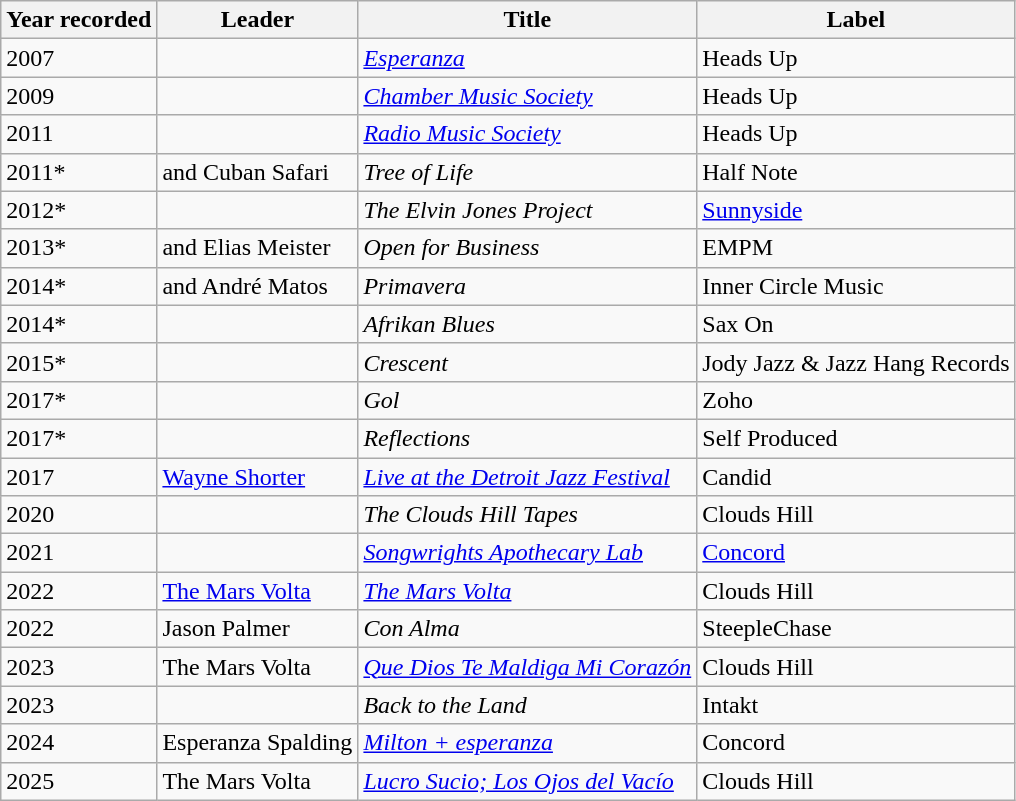<table class="wikitable sortable">
<tr>
<th>Year recorded</th>
<th>Leader</th>
<th>Title</th>
<th>Label</th>
</tr>
<tr>
<td>2007</td>
<td></td>
<td><em><a href='#'>Esperanza</a></em></td>
<td>Heads Up</td>
</tr>
<tr>
<td>2009</td>
<td></td>
<td><em><a href='#'>Chamber Music Society</a></em></td>
<td>Heads Up</td>
</tr>
<tr>
<td>2011</td>
<td></td>
<td><em><a href='#'>Radio Music Society</a></em></td>
<td>Heads Up</td>
</tr>
<tr>
<td>2011*</td>
<td> and Cuban Safari</td>
<td><em>Tree of Life</em></td>
<td>Half Note</td>
</tr>
<tr>
<td>2012*</td>
<td></td>
<td><em>The Elvin Jones Project</em></td>
<td><a href='#'>Sunnyside</a></td>
</tr>
<tr>
<td>2013*</td>
<td> and Elias Meister</td>
<td><em>Open for Business</em></td>
<td>EMPM</td>
</tr>
<tr>
<td>2014*</td>
<td> and André Matos</td>
<td><em>Primavera</em></td>
<td>Inner Circle Music</td>
</tr>
<tr>
<td>2014*</td>
<td></td>
<td><em>Afrikan Blues</em></td>
<td>Sax On</td>
</tr>
<tr>
<td>2015*</td>
<td></td>
<td><em>Crescent</em></td>
<td>Jody Jazz & Jazz Hang Records</td>
</tr>
<tr>
<td>2017*</td>
<td></td>
<td><em>Gol</em></td>
<td>Zoho</td>
</tr>
<tr>
<td>2017*</td>
<td></td>
<td><em>Reflections</em></td>
<td>Self Produced</td>
</tr>
<tr>
<td>2017</td>
<td><a href='#'>Wayne Shorter</a></td>
<td><em><a href='#'>Live at the Detroit Jazz Festival</a></em></td>
<td>Candid</td>
</tr>
<tr>
<td>2020</td>
<td></td>
<td><em>The Clouds Hill Tapes</em></td>
<td>Clouds Hill</td>
</tr>
<tr>
<td>2021</td>
<td></td>
<td><em><a href='#'>Songwrights Apothecary Lab</a></em></td>
<td><a href='#'>Concord</a></td>
</tr>
<tr>
<td>2022</td>
<td><a href='#'>The Mars Volta</a></td>
<td><em><a href='#'>The Mars Volta</a></em></td>
<td>Clouds Hill</td>
</tr>
<tr>
<td>2022</td>
<td>Jason Palmer</td>
<td><em>Con Alma</em></td>
<td>SteepleChase</td>
</tr>
<tr>
<td>2023</td>
<td>The Mars Volta</td>
<td><em><a href='#'>Que Dios Te Maldiga Mi Corazón</a></em></td>
<td>Clouds Hill</td>
</tr>
<tr>
<td>2023</td>
<td></td>
<td><em>Back to the Land</em></td>
<td>Intakt</td>
</tr>
<tr>
<td>2024</td>
<td>Esperanza Spalding</td>
<td><em><a href='#'>Milton + esperanza</a></em></td>
<td>Concord</td>
</tr>
<tr>
<td>2025</td>
<td>The Mars Volta</td>
<td><em><a href='#'>Lucro Sucio; Los Ojos del Vacío</a></em></td>
<td>Clouds Hill</td>
</tr>
</table>
